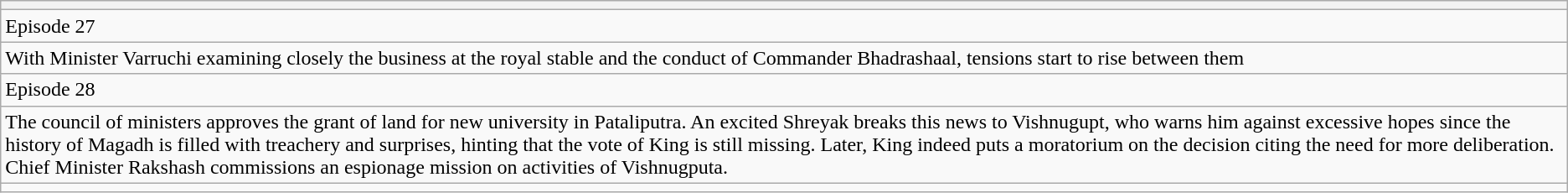<table class="wikitable">
<tr>
<th></th>
</tr>
<tr>
<td>Episode 27</td>
</tr>
<tr>
<td>With Minister Varruchi examining closely the business at the royal stable and the conduct of Commander Bhadrashaal, tensions start to rise between them</td>
</tr>
<tr>
<td>Episode 28</td>
</tr>
<tr>
<td>The council of ministers approves the grant of land for new university in Pataliputra. An excited Shreyak breaks this news to Vishnugupt, who warns him against excessive hopes since the history of Magadh is filled with treachery and surprises, hinting that the vote of King is still missing. Later, King indeed puts a moratorium on the decision citing the need for more deliberation. Chief Minister Rakshash commissions an espionage mission on activities of Vishnugputa.</td>
</tr>
<tr>
<td></td>
</tr>
</table>
